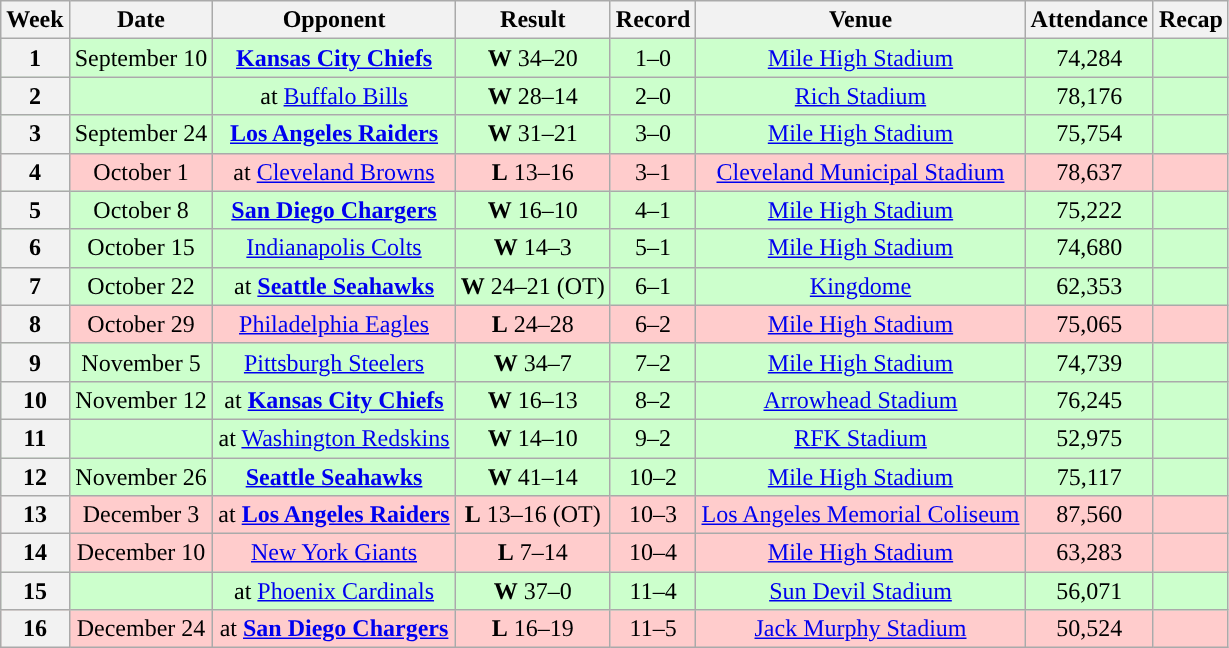<table class="wikitable" style="text-align:center">
<tr>
<th>Week</th>
<th>Date</th>
<th>Opponent</th>
<th>Result</th>
<th>Record</th>
<th>Venue</th>
<th>Attendance</th>
<th>Recap</th>
</tr>
<tr style="background:#cfc">
<th>1</th>
<td>September 10</td>
<td><strong><a href='#'>Kansas City Chiefs</a></strong></td>
<td><strong>W</strong> 34–20</td>
<td>1–0</td>
<td><a href='#'>Mile High Stadium</a></td>
<td>74,284</td>
<td></td>
</tr>
<tr style="background:#cfc">
<th>2</th>
<td></td>
<td>at <a href='#'>Buffalo Bills</a></td>
<td><strong>W</strong> 28–14</td>
<td>2–0</td>
<td><a href='#'>Rich Stadium</a></td>
<td>78,176</td>
<td></td>
</tr>
<tr style="background:#cfc">
<th>3</th>
<td>September 24</td>
<td><strong><a href='#'>Los Angeles Raiders</a></strong></td>
<td><strong>W</strong> 31–21</td>
<td>3–0</td>
<td><a href='#'>Mile High Stadium</a></td>
<td>75,754</td>
<td></td>
</tr>
<tr style="background:#fcc">
<th>4</th>
<td>October 1</td>
<td>at <a href='#'>Cleveland Browns</a></td>
<td><strong>L</strong>  13–16</td>
<td>3–1</td>
<td><a href='#'>Cleveland Municipal Stadium</a></td>
<td>78,637</td>
<td></td>
</tr>
<tr style="background:#cfc">
<th>5</th>
<td>October 8</td>
<td><strong><a href='#'>San Diego Chargers</a></strong></td>
<td><strong>W</strong> 16–10</td>
<td>4–1</td>
<td><a href='#'>Mile High Stadium</a></td>
<td>75,222</td>
<td></td>
</tr>
<tr style="background:#cfc">
<th>6</th>
<td>October 15</td>
<td><a href='#'>Indianapolis Colts</a></td>
<td><strong>W</strong> 14–3</td>
<td>5–1</td>
<td><a href='#'>Mile High Stadium</a></td>
<td>74,680</td>
<td></td>
</tr>
<tr style="background:#cfc">
<th>7</th>
<td>October 22</td>
<td>at <strong><a href='#'>Seattle Seahawks</a></strong></td>
<td><strong>W</strong> 24–21 (OT)</td>
<td>6–1</td>
<td><a href='#'>Kingdome</a></td>
<td>62,353</td>
<td></td>
</tr>
<tr style="background:#fcc">
<th>8</th>
<td>October 29</td>
<td><a href='#'>Philadelphia Eagles</a></td>
<td><strong>L</strong>  24–28</td>
<td>6–2</td>
<td><a href='#'>Mile High Stadium</a></td>
<td>75,065</td>
<td></td>
</tr>
<tr style="background:#cfc">
<th>9</th>
<td>November 5</td>
<td><a href='#'>Pittsburgh Steelers</a></td>
<td><strong>W</strong> 34–7</td>
<td>7–2</td>
<td><a href='#'>Mile High Stadium</a></td>
<td>74,739</td>
<td></td>
</tr>
<tr style="background:#cfc">
<th>10</th>
<td>November 12</td>
<td>at <strong><a href='#'>Kansas City Chiefs</a></strong></td>
<td><strong>W</strong> 16–13</td>
<td>8–2</td>
<td><a href='#'>Arrowhead Stadium</a></td>
<td>76,245</td>
<td></td>
</tr>
<tr style="background:#cfc">
<th>11</th>
<td></td>
<td>at <a href='#'>Washington Redskins</a></td>
<td><strong>W</strong> 14–10</td>
<td>9–2</td>
<td><a href='#'>RFK Stadium</a></td>
<td>52,975</td>
<td></td>
</tr>
<tr style="background:#cfc">
<th>12</th>
<td>November 26</td>
<td><strong><a href='#'>Seattle Seahawks</a></strong></td>
<td><strong>W</strong> 41–14</td>
<td>10–2</td>
<td><a href='#'>Mile High Stadium</a></td>
<td>75,117</td>
<td></td>
</tr>
<tr style="background:#fcc">
<th>13</th>
<td>December 3</td>
<td>at <strong><a href='#'>Los Angeles Raiders</a></strong></td>
<td><strong>L</strong>  13–16 (OT)</td>
<td>10–3</td>
<td><a href='#'>Los Angeles Memorial Coliseum</a></td>
<td>87,560</td>
<td></td>
</tr>
<tr style="background:#fcc">
<th>14</th>
<td>December 10</td>
<td><a href='#'>New York Giants</a></td>
<td><strong>L</strong>  7–14</td>
<td>10–4</td>
<td><a href='#'>Mile High Stadium</a></td>
<td>63,283</td>
<td></td>
</tr>
<tr style="background:#cfc">
<th>15</th>
<td></td>
<td>at <a href='#'>Phoenix Cardinals</a></td>
<td><strong>W</strong> 37–0</td>
<td>11–4</td>
<td><a href='#'>Sun Devil Stadium</a></td>
<td>56,071</td>
<td></td>
</tr>
<tr style="background:#fcc">
<th>16</th>
<td>December 24</td>
<td>at <strong><a href='#'>San Diego Chargers</a></strong></td>
<td><strong>L</strong>  16–19</td>
<td>11–5</td>
<td><a href='#'>Jack Murphy Stadium</a></td>
<td>50,524</td>
<td></td>
</tr>
</table>
